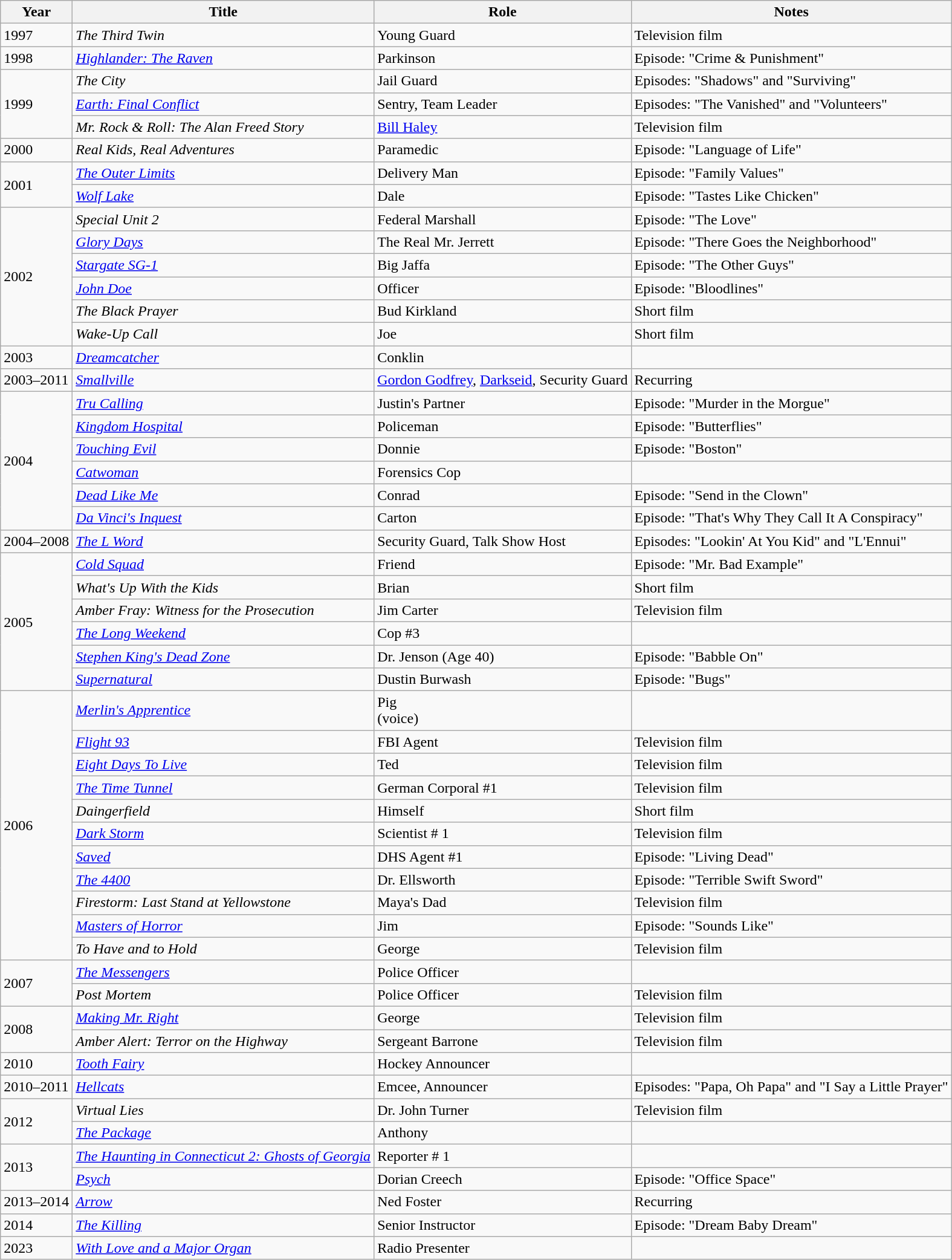<table class="wikitable sortable">
<tr>
<th>Year</th>
<th>Title</th>
<th>Role</th>
<th class="unsortable">Notes</th>
</tr>
<tr>
<td>1997</td>
<td><em>The Third Twin</em></td>
<td>Young Guard</td>
<td>Television film</td>
</tr>
<tr>
<td>1998</td>
<td><em><a href='#'>Highlander: The Raven</a></em></td>
<td>Parkinson</td>
<td>Episode: "Crime & Punishment"</td>
</tr>
<tr>
<td rowspan=3>1999</td>
<td><em>The City</em></td>
<td>Jail Guard</td>
<td>Episodes: "Shadows" and "Surviving"</td>
</tr>
<tr>
<td><em><a href='#'>Earth: Final Conflict</a></em></td>
<td>Sentry, Team Leader</td>
<td>Episodes: "The Vanished" and "Volunteers"</td>
</tr>
<tr>
<td><em>Mr. Rock & Roll: The Alan Freed Story</em></td>
<td><a href='#'>Bill Haley</a></td>
<td>Television film</td>
</tr>
<tr>
<td>2000</td>
<td><em>Real Kids, Real Adventures</em></td>
<td>Paramedic</td>
<td>Episode: "Language of Life"</td>
</tr>
<tr>
<td rowspan=2>2001</td>
<td><em><a href='#'>The Outer Limits</a></em></td>
<td>Delivery Man</td>
<td>Episode: "Family Values"</td>
</tr>
<tr>
<td><em><a href='#'>Wolf Lake</a></em></td>
<td>Dale</td>
<td>Episode: "Tastes Like Chicken"</td>
</tr>
<tr>
<td rowspan=6>2002</td>
<td><em>Special Unit 2</em></td>
<td>Federal Marshall</td>
<td>Episode: "The Love"</td>
</tr>
<tr>
<td><em><a href='#'>Glory Days</a></em></td>
<td>The Real Mr. Jerrett</td>
<td>Episode: "There Goes the Neighborhood"</td>
</tr>
<tr>
<td><em><a href='#'>Stargate SG-1</a></em></td>
<td>Big Jaffa</td>
<td>Episode: "The Other Guys"</td>
</tr>
<tr>
<td><em><a href='#'>John Doe</a></em></td>
<td>Officer</td>
<td>Episode: "Bloodlines"</td>
</tr>
<tr>
<td><em>The Black Prayer</em></td>
<td>Bud Kirkland</td>
<td>Short film</td>
</tr>
<tr>
<td><em>Wake-Up Call</em></td>
<td>Joe</td>
<td>Short film</td>
</tr>
<tr>
<td>2003</td>
<td><em><a href='#'>Dreamcatcher</a></em></td>
<td>Conklin</td>
<td></td>
</tr>
<tr>
<td>2003–2011</td>
<td><em><a href='#'>Smallville</a></em></td>
<td><a href='#'>Gordon Godfrey</a>, <a href='#'>Darkseid</a>, Security Guard</td>
<td>Recurring</td>
</tr>
<tr>
<td rowspan=6>2004</td>
<td><em><a href='#'>Tru Calling</a></em></td>
<td>Justin's Partner</td>
<td>Episode: "Murder in the Morgue"</td>
</tr>
<tr>
<td><em><a href='#'>Kingdom Hospital</a></em></td>
<td>Policeman</td>
<td>Episode: "Butterflies"</td>
</tr>
<tr>
<td><em><a href='#'>Touching Evil</a></em></td>
<td>Donnie</td>
<td>Episode: "Boston"</td>
</tr>
<tr>
<td><em><a href='#'>Catwoman</a></em></td>
<td>Forensics Cop</td>
<td></td>
</tr>
<tr>
<td><em><a href='#'>Dead Like Me</a></em></td>
<td>Conrad</td>
<td>Episode: "Send in the Clown"</td>
</tr>
<tr>
<td><em><a href='#'>Da Vinci's Inquest</a></em></td>
<td>Carton</td>
<td>Episode: "That's Why They Call It A Conspiracy"</td>
</tr>
<tr>
<td>2004–2008</td>
<td><em><a href='#'>The L Word</a></em></td>
<td>Security Guard, Talk Show Host</td>
<td>Episodes: "Lookin' At You Kid" and "L'Ennui"</td>
</tr>
<tr>
<td rowspan=6>2005</td>
<td><em><a href='#'>Cold Squad</a></em></td>
<td>Friend</td>
<td>Episode: "Mr. Bad Example"</td>
</tr>
<tr>
<td><em>What's Up With the Kids</em></td>
<td>Brian</td>
<td>Short film</td>
</tr>
<tr>
<td><em>Amber Fray: Witness for the Prosecution</em></td>
<td>Jim Carter</td>
<td>Television film</td>
</tr>
<tr>
<td><em><a href='#'>The Long Weekend</a></em></td>
<td>Cop #3</td>
<td></td>
</tr>
<tr>
<td><em><a href='#'>Stephen King's Dead Zone</a></em></td>
<td>Dr. Jenson (Age 40)</td>
<td>Episode: "Babble On"</td>
</tr>
<tr>
<td><em><a href='#'>Supernatural</a></em></td>
<td>Dustin Burwash</td>
<td>Episode: "Bugs"</td>
</tr>
<tr>
<td rowspan=11>2006</td>
<td><em><a href='#'>Merlin's Apprentice</a></em></td>
<td>Pig <br>(voice)</td>
<td></td>
</tr>
<tr>
<td><em><a href='#'>Flight 93</a></em></td>
<td>FBI Agent</td>
<td>Television film</td>
</tr>
<tr>
<td><em><a href='#'>Eight Days To Live</a></em></td>
<td>Ted</td>
<td>Television film</td>
</tr>
<tr>
<td><em><a href='#'>The Time Tunnel</a></em></td>
<td>German Corporal #1</td>
<td>Television film</td>
</tr>
<tr>
<td><em>Daingerfield</em></td>
<td>Himself</td>
<td>Short film</td>
</tr>
<tr>
<td><em><a href='#'>Dark Storm</a></em></td>
<td>Scientist # 1</td>
<td>Television film</td>
</tr>
<tr>
<td><em><a href='#'>Saved</a></em></td>
<td>DHS Agent #1</td>
<td>Episode: "Living Dead"</td>
</tr>
<tr>
<td><em><a href='#'>The 4400</a></em></td>
<td>Dr. Ellsworth</td>
<td>Episode: "Terrible Swift Sword"</td>
</tr>
<tr>
<td><em>Firestorm: Last Stand at Yellowstone</em></td>
<td>Maya's Dad</td>
<td>Television film</td>
</tr>
<tr>
<td><em><a href='#'>Masters of Horror</a></em></td>
<td>Jim</td>
<td>Episode: "Sounds Like"</td>
</tr>
<tr>
<td><em>To Have and to Hold</em></td>
<td>George</td>
<td>Television film</td>
</tr>
<tr>
<td rowspan=2>2007</td>
<td><em><a href='#'>The Messengers</a></em></td>
<td>Police Officer</td>
<td></td>
</tr>
<tr>
<td><em>Post Mortem</em></td>
<td>Police Officer</td>
<td>Television film</td>
</tr>
<tr>
<td rowspan=2>2008</td>
<td><em><a href='#'>Making Mr. Right</a></em></td>
<td>George</td>
<td>Television film</td>
</tr>
<tr>
<td><em>Amber Alert: Terror on the Highway</em></td>
<td>Sergeant Barrone</td>
<td>Television film</td>
</tr>
<tr>
<td>2010</td>
<td><em><a href='#'>Tooth Fairy</a></em></td>
<td>Hockey Announcer</td>
<td></td>
</tr>
<tr>
<td>2010–2011</td>
<td><em><a href='#'>Hellcats</a></em></td>
<td>Emcee, Announcer</td>
<td>Episodes: "Papa, Oh Papa" and "I Say a Little Prayer"</td>
</tr>
<tr>
<td rowspan=2>2012</td>
<td><em>Virtual Lies</em></td>
<td>Dr. John Turner</td>
<td>Television film</td>
</tr>
<tr>
<td><em><a href='#'>The Package</a></em></td>
<td>Anthony</td>
<td></td>
</tr>
<tr>
<td rowspan=2>2013</td>
<td><em><a href='#'>The Haunting in Connecticut 2: Ghosts of Georgia</a></em></td>
<td>Reporter # 1</td>
<td></td>
</tr>
<tr>
<td><em><a href='#'>Psych</a></em></td>
<td>Dorian Creech</td>
<td>Episode: "Office Space"</td>
</tr>
<tr>
<td>2013–2014</td>
<td><em><a href='#'>Arrow</a></em></td>
<td>Ned Foster</td>
<td>Recurring</td>
</tr>
<tr>
<td>2014</td>
<td><em><a href='#'>The Killing</a></em></td>
<td>Senior Instructor</td>
<td>Episode: "Dream Baby Dream"</td>
</tr>
<tr>
<td>2023</td>
<td><em><a href='#'>With Love and a Major Organ</a></em></td>
<td>Radio Presenter</td>
<td></td>
</tr>
</table>
